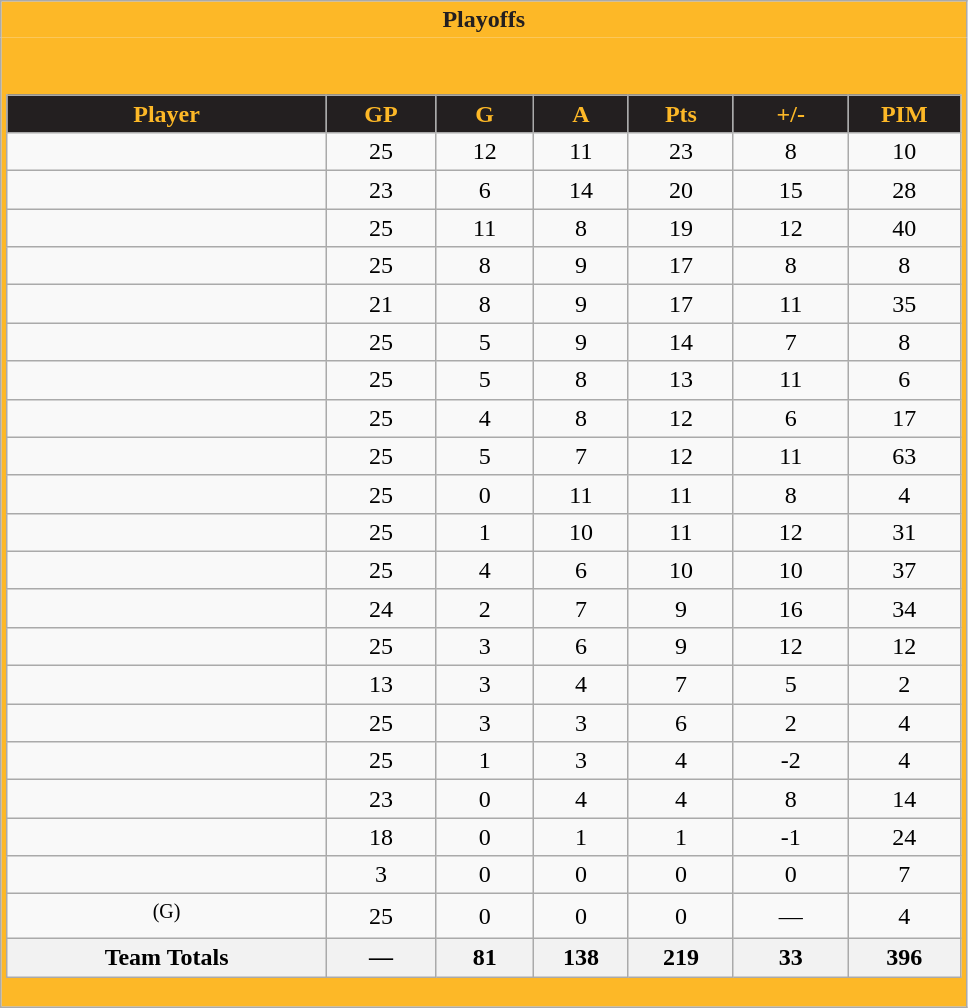<table class="wikitable" style="border: 1px solid #aaa;">
<tr>
<th style="background:#FDB827; color:#231F20; border: 0;">Playoffs</th>
</tr>
<tr>
<td style="background: #FDB827; border: 0;" colspan="4"><br><table class="wikitable sortable" style="width: 100%; text-align: center;">
<tr>
<th style="background:#231F20; color:#FDB827; width: 12.5em;">Player</th>
<th style="background:#231F20; color:#FDB827; width: 4em;">GP</th>
<th style="background:#231F20; color:#FDB827; width: 3.5em;">G</th>
<th style="background:#231F20; color:#FDB827; width: 3.4em;">A</th>
<th style="background:#231F20; color:#FDB827; width: 3.8em;">Pts</th>
<th style="background:#231F20; color:#FDB827; width: 4.2em;">+/-</th>
<th style="background:#231F20; color:#FDB827; width: 4.1em;">PIM</th>
</tr>
<tr align=center>
<td></td>
<td>25</td>
<td>12</td>
<td>11</td>
<td>23</td>
<td>8</td>
<td>10</td>
</tr>
<tr align=center>
<td></td>
<td>23</td>
<td>6</td>
<td>14</td>
<td>20</td>
<td>15</td>
<td>28</td>
</tr>
<tr align=center>
<td></td>
<td>25</td>
<td>11</td>
<td>8</td>
<td>19</td>
<td>12</td>
<td>40</td>
</tr>
<tr align=center>
<td></td>
<td>25</td>
<td>8</td>
<td>9</td>
<td>17</td>
<td>8</td>
<td>8</td>
</tr>
<tr align=center>
<td></td>
<td>21</td>
<td>8</td>
<td>9</td>
<td>17</td>
<td>11</td>
<td>35</td>
</tr>
<tr align=center>
<td></td>
<td>25</td>
<td>5</td>
<td>9</td>
<td>14</td>
<td>7</td>
<td>8</td>
</tr>
<tr align=center>
<td></td>
<td>25</td>
<td>5</td>
<td>8</td>
<td>13</td>
<td>11</td>
<td>6</td>
</tr>
<tr align=center>
<td></td>
<td>25</td>
<td>4</td>
<td>8</td>
<td>12</td>
<td>6</td>
<td>17</td>
</tr>
<tr align=center>
<td></td>
<td>25</td>
<td>5</td>
<td>7</td>
<td>12</td>
<td>11</td>
<td>63</td>
</tr>
<tr align=center>
<td></td>
<td>25</td>
<td>0</td>
<td>11</td>
<td>11</td>
<td>8</td>
<td>4</td>
</tr>
<tr align=center>
<td></td>
<td>25</td>
<td>1</td>
<td>10</td>
<td>11</td>
<td>12</td>
<td>31</td>
</tr>
<tr align=center>
<td></td>
<td>25</td>
<td>4</td>
<td>6</td>
<td>10</td>
<td>10</td>
<td>37</td>
</tr>
<tr align=center>
<td></td>
<td>24</td>
<td>2</td>
<td>7</td>
<td>9</td>
<td>16</td>
<td>34</td>
</tr>
<tr align=center>
<td></td>
<td>25</td>
<td>3</td>
<td>6</td>
<td>9</td>
<td>12</td>
<td>12</td>
</tr>
<tr align=center>
<td></td>
<td>13</td>
<td>3</td>
<td>4</td>
<td>7</td>
<td>5</td>
<td>2</td>
</tr>
<tr align=center>
<td></td>
<td>25</td>
<td>3</td>
<td>3</td>
<td>6</td>
<td>2</td>
<td>4</td>
</tr>
<tr align=center>
<td></td>
<td>25</td>
<td>1</td>
<td>3</td>
<td>4</td>
<td>-2</td>
<td>4</td>
</tr>
<tr align=center>
<td></td>
<td>23</td>
<td>0</td>
<td>4</td>
<td>4</td>
<td>8</td>
<td>14</td>
</tr>
<tr align=center>
<td></td>
<td>18</td>
<td>0</td>
<td>1</td>
<td>1</td>
<td>-1</td>
<td>24</td>
</tr>
<tr align=center>
<td></td>
<td>3</td>
<td>0</td>
<td>0</td>
<td>0</td>
<td>0</td>
<td>7</td>
</tr>
<tr align=center>
<td><sup>(G)</sup></td>
<td>25</td>
<td>0</td>
<td>0</td>
<td>0</td>
<td>—</td>
<td>4</td>
</tr>
<tr class="sortbottom">
<th>Team Totals</th>
<th>—</th>
<th>81</th>
<th>138</th>
<th>219</th>
<th>33</th>
<th>396</th>
</tr>
</table>
</td>
</tr>
</table>
